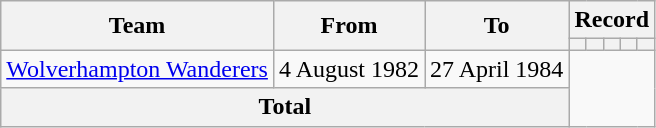<table class=wikitable style="text-align: center">
<tr>
<th rowspan=2>Team</th>
<th rowspan=2>From</th>
<th rowspan=2>To</th>
<th colspan=5>Record</th>
</tr>
<tr>
<th></th>
<th></th>
<th></th>
<th></th>
<th></th>
</tr>
<tr>
<td align=left><a href='#'>Wolverhampton Wanderers</a></td>
<td align=left>4 August 1982</td>
<td align=left>27 April 1984<br></td>
</tr>
<tr>
<th colspan=3>Total<br></th>
</tr>
</table>
